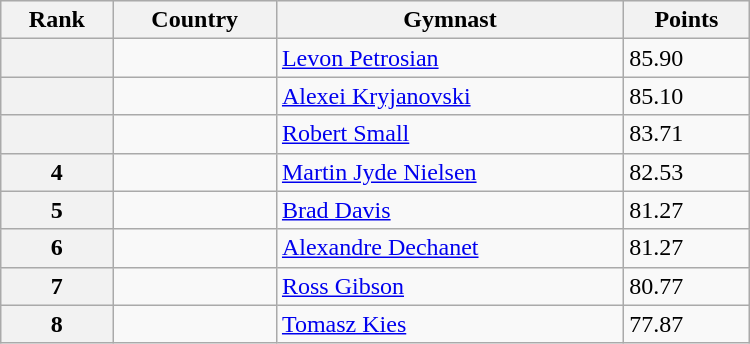<table class="wikitable" width=500>
<tr bgcolor="#efefef">
<th>Rank</th>
<th>Country</th>
<th>Gymnast</th>
<th>Points</th>
</tr>
<tr>
<th></th>
<td></td>
<td><a href='#'>Levon Petrosian</a></td>
<td>85.90</td>
</tr>
<tr>
<th></th>
<td></td>
<td><a href='#'>Alexei Kryjanovski</a></td>
<td>85.10</td>
</tr>
<tr>
<th></th>
<td></td>
<td><a href='#'>Robert Small</a></td>
<td>83.71</td>
</tr>
<tr>
<th>4</th>
<td></td>
<td><a href='#'>Martin Jyde Nielsen</a></td>
<td>82.53</td>
</tr>
<tr>
<th>5</th>
<td></td>
<td><a href='#'>Brad Davis</a></td>
<td>81.27</td>
</tr>
<tr>
<th>6</th>
<td></td>
<td><a href='#'>Alexandre Dechanet</a></td>
<td>81.27</td>
</tr>
<tr>
<th>7</th>
<td></td>
<td><a href='#'>Ross Gibson</a></td>
<td>80.77</td>
</tr>
<tr>
<th>8</th>
<td></td>
<td><a href='#'>Tomasz Kies</a></td>
<td>77.87</td>
</tr>
</table>
